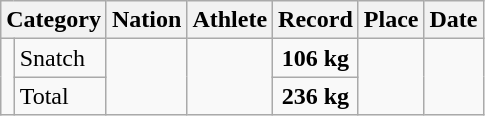<table class="wikitable" style="text-align:center;">
<tr>
<th colspan="2">Category</th>
<th>Nation</th>
<th>Athlete</th>
<th>Record</th>
<th>Place</th>
<th>Date</th>
</tr>
<tr>
<td rowspan="2"><strong></strong></td>
<td align="left">Snatch</td>
<td align="left" rowspan="2"></td>
<td align="left" rowspan="2"></td>
<td><strong>106 kg</strong></td>
<td align="left" rowspan="2"></td>
<td align="left" rowspan="2"></td>
</tr>
<tr>
<td align="left">Total</td>
<td><strong>236 kg</strong></td>
</tr>
</table>
